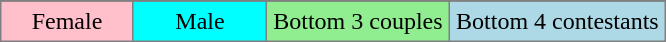<table border="2" cellpadding="4" style="background:gray; border:1px solid gray; border-collapse:collapse; margin:1em auto; text-align:center;">
<tr>
</tr>
<tr>
<td style="background:pink;" width="20%">Female</td>
<td style="background:cyan;" width="20%">Male</td>
<td style="background:lightgreen;">Bottom 3 couples</td>
<td style="background:lightblue;">Bottom 4 contestants</td>
</tr>
</table>
